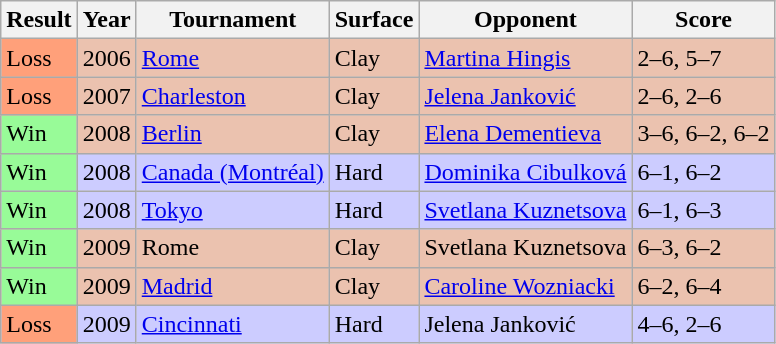<table class="sortable wikitable">
<tr>
<th>Result</th>
<th>Year</th>
<th>Tournament</th>
<th>Surface</th>
<th>Opponent</th>
<th>Score</th>
</tr>
<tr bgcolor=#EBC2AF>
<td bgcolor=ffa07a>Loss</td>
<td>2006</td>
<td><a href='#'>Rome</a></td>
<td>Clay</td>
<td> <a href='#'>Martina Hingis</a></td>
<td>2–6, 5–7</td>
</tr>
<tr bgcolor=#EBC2AF>
<td bgcolor=ffa07a>Loss</td>
<td>2007</td>
<td><a href='#'>Charleston</a></td>
<td>Clay</td>
<td> <a href='#'>Jelena Janković</a></td>
<td>2–6, 2–6</td>
</tr>
<tr bgcolor=#EBC2AF>
<td bgcolor=98fb98>Win</td>
<td>2008</td>
<td><a href='#'>Berlin</a></td>
<td>Clay</td>
<td> <a href='#'>Elena Dementieva</a></td>
<td>3–6, 6–2, 6–2</td>
</tr>
<tr bgcolor=#CCCCFF>
<td bgcolor=98fb98>Win</td>
<td>2008</td>
<td><a href='#'>Canada (Montréal)</a></td>
<td>Hard</td>
<td> <a href='#'>Dominika Cibulková</a></td>
<td>6–1, 6–2</td>
</tr>
<tr bgcolor=#CCCCFF>
<td bgcolor=98fb98>Win</td>
<td>2008</td>
<td><a href='#'>Tokyo</a></td>
<td>Hard</td>
<td> <a href='#'>Svetlana Kuznetsova</a></td>
<td>6–1, 6–3</td>
</tr>
<tr bgcolor=#EBC2AF>
<td bgcolor=98fb98>Win</td>
<td>2009</td>
<td>Rome</td>
<td>Clay</td>
<td> Svetlana Kuznetsova</td>
<td>6–3, 6–2</td>
</tr>
<tr bgcolor=#EBC2AF>
<td bgcolor=98fb98>Win</td>
<td>2009</td>
<td><a href='#'>Madrid</a></td>
<td>Clay</td>
<td> <a href='#'>Caroline Wozniacki</a></td>
<td>6–2, 6–4</td>
</tr>
<tr bgcolor=#CCCCFF>
<td bgcolor=ffa07a>Loss</td>
<td>2009</td>
<td><a href='#'>Cincinnati</a></td>
<td>Hard</td>
<td> Jelena Janković</td>
<td>4–6, 2–6</td>
</tr>
</table>
